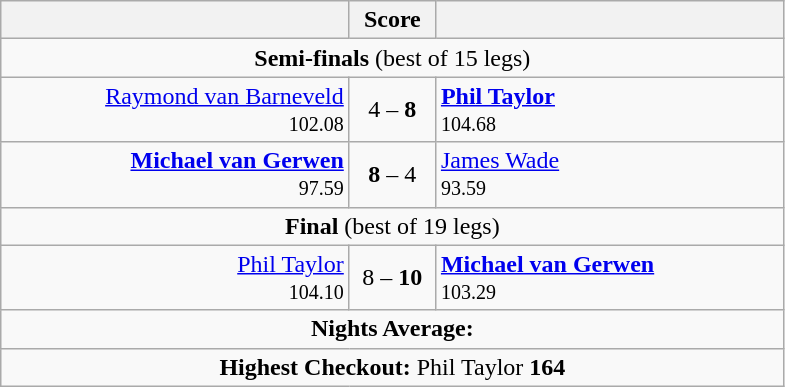<table class=wikitable style="text-align:center">
<tr>
<th width=225></th>
<th width=50>Score</th>
<th width=225></th>
</tr>
<tr align=center>
<td colspan="3"><strong>Semi-finals</strong> (best of 15 legs)</td>
</tr>
<tr align=left>
<td align=right><a href='#'>Raymond van Barneveld</a>  <br><small><span>102.08</span></small></td>
<td align=center>4 – <strong>8</strong></td>
<td> <strong><a href='#'>Phil Taylor</a></strong> <br><small><span>104.68</span></small></td>
</tr>
<tr align=left>
<td align=right><strong><a href='#'>Michael van Gerwen</a></strong>  <br><small><span>97.59</span></small></td>
<td align=center><strong>8</strong> – 4</td>
<td> <a href='#'>James Wade</a> <br><small><span>93.59</span></small></td>
</tr>
<tr align=center>
<td colspan="3"><strong>Final</strong> (best of 19 legs)</td>
</tr>
<tr align=left>
<td align=right><a href='#'>Phil Taylor</a>  <br><small><span>104.10</span></small></td>
<td align=center>8 – <strong>10</strong></td>
<td> <strong><a href='#'>Michael van Gerwen</a></strong> <br><small><span>103.29</span></small></td>
</tr>
<tr align=center>
<td colspan="3"><strong>Nights Average:</strong> </td>
</tr>
<tr align=center>
<td colspan="3"><strong>Highest Checkout:</strong> Phil Taylor <strong>164</strong></td>
</tr>
</table>
